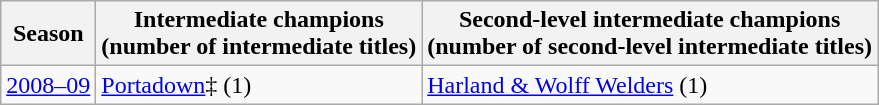<table class="wikitable">
<tr>
<th>Season</th>
<th>Intermediate champions<br>(number of intermediate titles)</th>
<th>Second-level intermediate champions<br>(number of second-level intermediate titles)</th>
</tr>
<tr>
<td><a href='#'>2008–09</a></td>
<td><a href='#'>Portadown</a>‡ (1)</td>
<td><a href='#'>Harland & Wolff Welders</a> (1)</td>
</tr>
</table>
